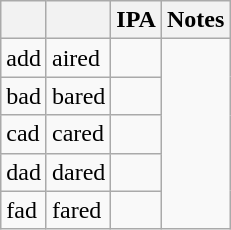<table class="wikitable sortable mw-collapsible mw-collapsed">
<tr>
<th></th>
<th></th>
<th>IPA</th>
<th>Notes</th>
</tr>
<tr>
<td>add</td>
<td>aired</td>
<td></td>
</tr>
<tr>
<td>bad</td>
<td>bared</td>
<td></td>
</tr>
<tr>
<td>cad</td>
<td>cared</td>
<td></td>
</tr>
<tr>
<td>dad</td>
<td>dared</td>
<td></td>
</tr>
<tr>
<td>fad</td>
<td>fared</td>
<td></td>
</tr>
</table>
